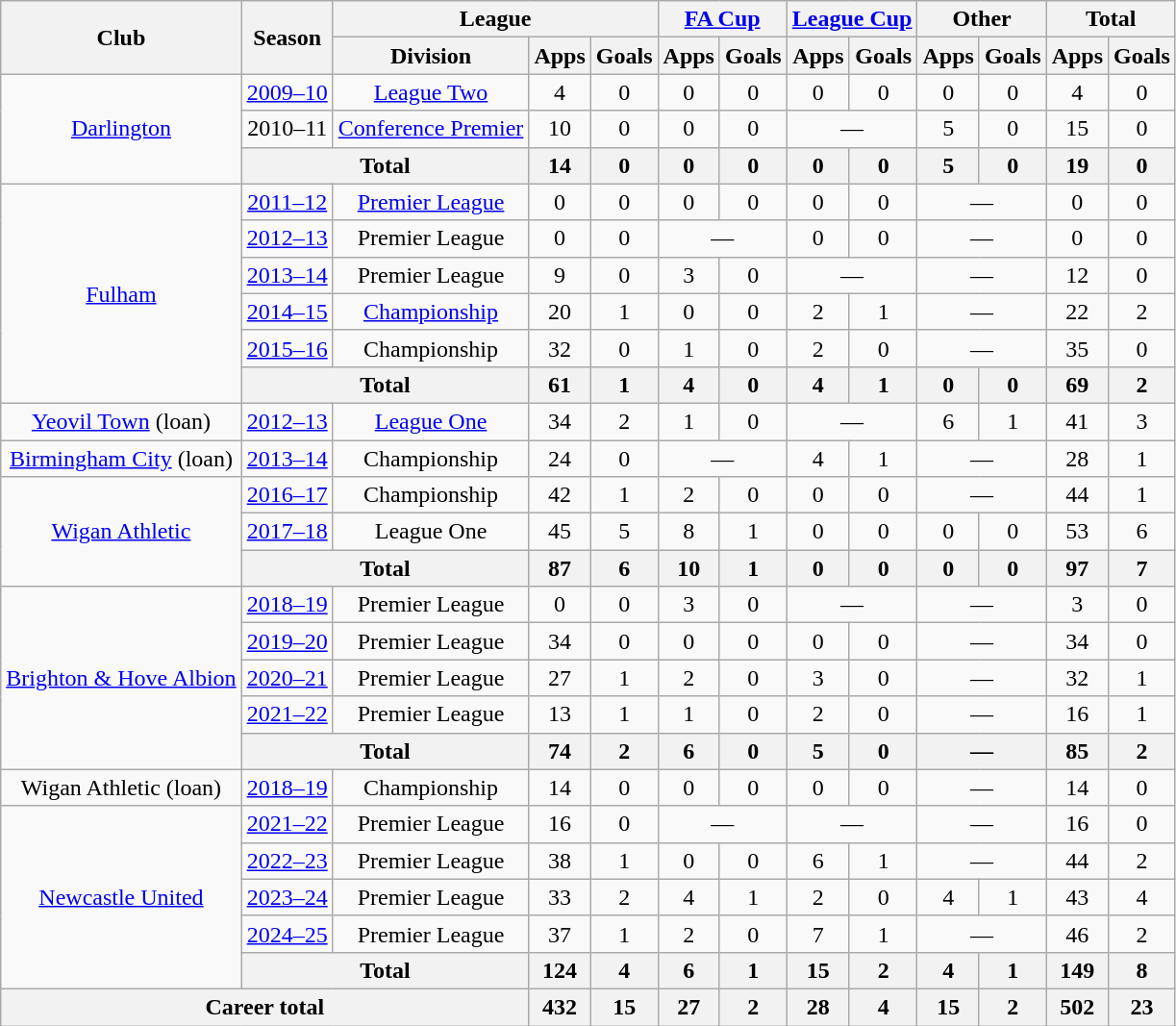<table class=wikitable style=text-align:center>
<tr>
<th rowspan=2>Club</th>
<th rowspan=2>Season</th>
<th colspan=3>League</th>
<th colspan=2><a href='#'>FA Cup</a></th>
<th colspan=2><a href='#'>League Cup</a></th>
<th colspan=2>Other</th>
<th colspan=2>Total</th>
</tr>
<tr>
<th>Division</th>
<th>Apps</th>
<th>Goals</th>
<th>Apps</th>
<th>Goals</th>
<th>Apps</th>
<th>Goals</th>
<th>Apps</th>
<th>Goals</th>
<th>Apps</th>
<th>Goals</th>
</tr>
<tr>
<td rowspan=3><a href='#'>Darlington</a></td>
<td><a href='#'>2009–10</a></td>
<td><a href='#'>League Two</a></td>
<td>4</td>
<td>0</td>
<td>0</td>
<td>0</td>
<td>0</td>
<td>0</td>
<td>0</td>
<td>0</td>
<td>4</td>
<td>0</td>
</tr>
<tr>
<td>2010–11</td>
<td><a href='#'>Conference Premier</a></td>
<td>10</td>
<td>0</td>
<td>0</td>
<td>0</td>
<td colspan=2>—</td>
<td>5</td>
<td>0</td>
<td>15</td>
<td>0</td>
</tr>
<tr>
<th colspan=2>Total</th>
<th>14</th>
<th>0</th>
<th>0</th>
<th>0</th>
<th>0</th>
<th>0</th>
<th>5</th>
<th>0</th>
<th>19</th>
<th>0</th>
</tr>
<tr>
<td rowspan=6><a href='#'>Fulham</a></td>
<td><a href='#'>2011–12</a></td>
<td><a href='#'>Premier League</a></td>
<td>0</td>
<td>0</td>
<td>0</td>
<td>0</td>
<td>0</td>
<td>0</td>
<td colspan=2>—</td>
<td>0</td>
<td>0</td>
</tr>
<tr>
<td><a href='#'>2012–13</a></td>
<td>Premier League</td>
<td>0</td>
<td>0</td>
<td colspan=2>—</td>
<td>0</td>
<td>0</td>
<td colspan=2>—</td>
<td>0</td>
<td>0</td>
</tr>
<tr>
<td><a href='#'>2013–14</a></td>
<td>Premier League</td>
<td>9</td>
<td>0</td>
<td>3</td>
<td>0</td>
<td colspan=2>—</td>
<td colspan=2>—</td>
<td>12</td>
<td>0</td>
</tr>
<tr>
<td><a href='#'>2014–15</a></td>
<td><a href='#'>Championship</a></td>
<td>20</td>
<td>1</td>
<td>0</td>
<td>0</td>
<td>2</td>
<td>1</td>
<td colspan=2>—</td>
<td>22</td>
<td>2</td>
</tr>
<tr>
<td><a href='#'>2015–16</a></td>
<td>Championship</td>
<td>32</td>
<td>0</td>
<td>1</td>
<td>0</td>
<td>2</td>
<td>0</td>
<td colspan=2>—</td>
<td>35</td>
<td>0</td>
</tr>
<tr>
<th colspan=2>Total</th>
<th>61</th>
<th>1</th>
<th>4</th>
<th>0</th>
<th>4</th>
<th>1</th>
<th>0</th>
<th>0</th>
<th>69</th>
<th>2</th>
</tr>
<tr>
<td><a href='#'>Yeovil Town</a> (loan)</td>
<td><a href='#'>2012–13</a></td>
<td><a href='#'>League One</a></td>
<td>34</td>
<td>2</td>
<td>1</td>
<td>0</td>
<td colspan=2>—</td>
<td>6</td>
<td>1</td>
<td>41</td>
<td>3</td>
</tr>
<tr>
<td><a href='#'>Birmingham City</a> (loan)</td>
<td><a href='#'>2013–14</a></td>
<td>Championship</td>
<td>24</td>
<td>0</td>
<td colspan=2>—</td>
<td>4</td>
<td>1</td>
<td colspan=2>—</td>
<td>28</td>
<td>1</td>
</tr>
<tr>
<td rowspan=3><a href='#'>Wigan Athletic</a></td>
<td><a href='#'>2016–17</a></td>
<td>Championship</td>
<td>42</td>
<td>1</td>
<td>2</td>
<td>0</td>
<td>0</td>
<td>0</td>
<td colspan=2>—</td>
<td>44</td>
<td>1</td>
</tr>
<tr>
<td><a href='#'>2017–18</a></td>
<td>League One</td>
<td>45</td>
<td>5</td>
<td>8</td>
<td>1</td>
<td>0</td>
<td>0</td>
<td>0</td>
<td>0</td>
<td>53</td>
<td>6</td>
</tr>
<tr>
<th colspan=2>Total</th>
<th>87</th>
<th>6</th>
<th>10</th>
<th>1</th>
<th>0</th>
<th>0</th>
<th>0</th>
<th>0</th>
<th>97</th>
<th>7</th>
</tr>
<tr>
<td rowspan=5><a href='#'>Brighton & Hove Albion</a></td>
<td><a href='#'>2018–19</a></td>
<td>Premier League</td>
<td>0</td>
<td>0</td>
<td>3</td>
<td>0</td>
<td colspan=2>—</td>
<td colspan=2>—</td>
<td>3</td>
<td>0</td>
</tr>
<tr>
<td><a href='#'>2019–20</a></td>
<td>Premier League</td>
<td>34</td>
<td>0</td>
<td>0</td>
<td>0</td>
<td>0</td>
<td>0</td>
<td colspan=2>—</td>
<td>34</td>
<td>0</td>
</tr>
<tr>
<td><a href='#'>2020–21</a></td>
<td>Premier League</td>
<td>27</td>
<td>1</td>
<td>2</td>
<td>0</td>
<td>3</td>
<td>0</td>
<td colspan=2>—</td>
<td>32</td>
<td>1</td>
</tr>
<tr>
<td><a href='#'>2021–22</a></td>
<td>Premier League</td>
<td>13</td>
<td>1</td>
<td>1</td>
<td>0</td>
<td>2</td>
<td>0</td>
<td colspan=2>—</td>
<td>16</td>
<td>1</td>
</tr>
<tr>
<th colspan=2>Total</th>
<th>74</th>
<th>2</th>
<th>6</th>
<th>0</th>
<th>5</th>
<th>0</th>
<th colspan=2>—</th>
<th>85</th>
<th>2</th>
</tr>
<tr>
<td>Wigan Athletic (loan)</td>
<td><a href='#'>2018–19</a></td>
<td>Championship</td>
<td>14</td>
<td>0</td>
<td>0</td>
<td>0</td>
<td>0</td>
<td>0</td>
<td colspan=2>—</td>
<td>14</td>
<td>0</td>
</tr>
<tr>
<td rowspan=5><a href='#'>Newcastle United</a></td>
<td><a href='#'>2021–22</a></td>
<td>Premier League</td>
<td>16</td>
<td>0</td>
<td colspan=2>—</td>
<td colspan=2>—</td>
<td colspan=2>—</td>
<td>16</td>
<td>0</td>
</tr>
<tr>
<td><a href='#'>2022–23</a></td>
<td>Premier League</td>
<td>38</td>
<td>1</td>
<td>0</td>
<td>0</td>
<td>6</td>
<td>1</td>
<td colspan=2>—</td>
<td>44</td>
<td>2</td>
</tr>
<tr>
<td><a href='#'>2023–24</a></td>
<td>Premier League</td>
<td>33</td>
<td>2</td>
<td>4</td>
<td>1</td>
<td>2</td>
<td>0</td>
<td>4</td>
<td>1</td>
<td>43</td>
<td>4</td>
</tr>
<tr>
<td><a href='#'>2024–25</a></td>
<td>Premier League</td>
<td>37</td>
<td>1</td>
<td>2</td>
<td>0</td>
<td>7</td>
<td>1</td>
<td colspan=2>—</td>
<td>46</td>
<td>2</td>
</tr>
<tr>
<th colspan=2>Total</th>
<th>124</th>
<th>4</th>
<th>6</th>
<th>1</th>
<th>15</th>
<th>2</th>
<th>4</th>
<th>1</th>
<th>149</th>
<th>8</th>
</tr>
<tr>
<th colspan=3>Career total</th>
<th>432</th>
<th>15</th>
<th>27</th>
<th>2</th>
<th>28</th>
<th>4</th>
<th>15</th>
<th>2</th>
<th>502</th>
<th>23</th>
</tr>
</table>
